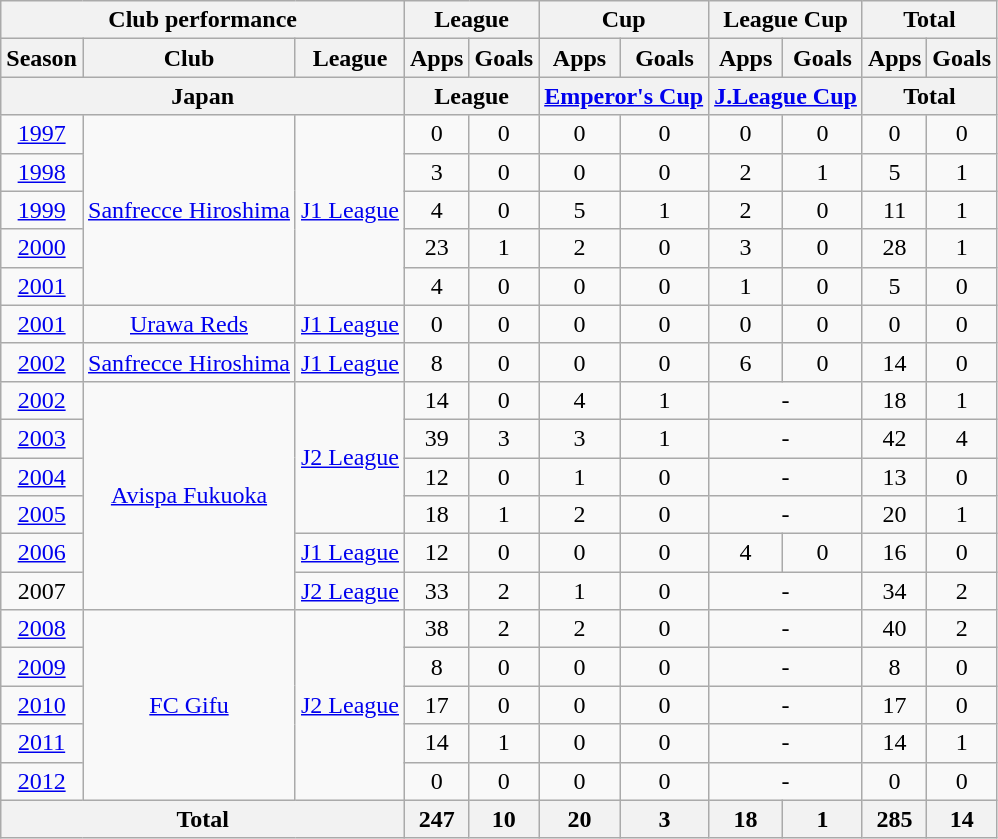<table class="wikitable" style="text-align:center;">
<tr>
<th colspan=3>Club performance</th>
<th colspan=2>League</th>
<th colspan=2>Cup</th>
<th colspan=2>League Cup</th>
<th colspan=2>Total</th>
</tr>
<tr>
<th>Season</th>
<th>Club</th>
<th>League</th>
<th>Apps</th>
<th>Goals</th>
<th>Apps</th>
<th>Goals</th>
<th>Apps</th>
<th>Goals</th>
<th>Apps</th>
<th>Goals</th>
</tr>
<tr>
<th colspan=3>Japan</th>
<th colspan=2>League</th>
<th colspan=2><a href='#'>Emperor's Cup</a></th>
<th colspan=2><a href='#'>J.League Cup</a></th>
<th colspan=2>Total</th>
</tr>
<tr>
<td><a href='#'>1997</a></td>
<td rowspan="5"><a href='#'>Sanfrecce Hiroshima</a></td>
<td rowspan="5"><a href='#'>J1 League</a></td>
<td>0</td>
<td>0</td>
<td>0</td>
<td>0</td>
<td>0</td>
<td>0</td>
<td>0</td>
<td>0</td>
</tr>
<tr>
<td><a href='#'>1998</a></td>
<td>3</td>
<td>0</td>
<td>0</td>
<td>0</td>
<td>2</td>
<td>1</td>
<td>5</td>
<td>1</td>
</tr>
<tr>
<td><a href='#'>1999</a></td>
<td>4</td>
<td>0</td>
<td>5</td>
<td>1</td>
<td>2</td>
<td>0</td>
<td>11</td>
<td>1</td>
</tr>
<tr>
<td><a href='#'>2000</a></td>
<td>23</td>
<td>1</td>
<td>2</td>
<td>0</td>
<td>3</td>
<td>0</td>
<td>28</td>
<td>1</td>
</tr>
<tr>
<td><a href='#'>2001</a></td>
<td>4</td>
<td>0</td>
<td>0</td>
<td>0</td>
<td>1</td>
<td>0</td>
<td>5</td>
<td>0</td>
</tr>
<tr>
<td><a href='#'>2001</a></td>
<td><a href='#'>Urawa Reds</a></td>
<td><a href='#'>J1 League</a></td>
<td>0</td>
<td>0</td>
<td>0</td>
<td>0</td>
<td>0</td>
<td>0</td>
<td>0</td>
<td>0</td>
</tr>
<tr>
<td><a href='#'>2002</a></td>
<td><a href='#'>Sanfrecce Hiroshima</a></td>
<td><a href='#'>J1 League</a></td>
<td>8</td>
<td>0</td>
<td>0</td>
<td>0</td>
<td>6</td>
<td>0</td>
<td>14</td>
<td>0</td>
</tr>
<tr>
<td><a href='#'>2002</a></td>
<td rowspan="6"><a href='#'>Avispa Fukuoka</a></td>
<td rowspan="4"><a href='#'>J2 League</a></td>
<td>14</td>
<td>0</td>
<td>4</td>
<td>1</td>
<td colspan="2">-</td>
<td>18</td>
<td>1</td>
</tr>
<tr>
<td><a href='#'>2003</a></td>
<td>39</td>
<td>3</td>
<td>3</td>
<td>1</td>
<td colspan="2">-</td>
<td>42</td>
<td>4</td>
</tr>
<tr>
<td><a href='#'>2004</a></td>
<td>12</td>
<td>0</td>
<td>1</td>
<td>0</td>
<td colspan="2">-</td>
<td>13</td>
<td>0</td>
</tr>
<tr>
<td><a href='#'>2005</a></td>
<td>18</td>
<td>1</td>
<td>2</td>
<td>0</td>
<td colspan="2">-</td>
<td>20</td>
<td>1</td>
</tr>
<tr>
<td><a href='#'>2006</a></td>
<td><a href='#'>J1 League</a></td>
<td>12</td>
<td>0</td>
<td>0</td>
<td>0</td>
<td>4</td>
<td>0</td>
<td>16</td>
<td>0</td>
</tr>
<tr>
<td>2007</td>
<td><a href='#'>J2 League</a></td>
<td>33</td>
<td>2</td>
<td>1</td>
<td>0</td>
<td colspan="2">-</td>
<td>34</td>
<td>2</td>
</tr>
<tr>
<td><a href='#'>2008</a></td>
<td rowspan="5"><a href='#'>FC Gifu</a></td>
<td rowspan="5"><a href='#'>J2 League</a></td>
<td>38</td>
<td>2</td>
<td>2</td>
<td>0</td>
<td colspan="2">-</td>
<td>40</td>
<td>2</td>
</tr>
<tr>
<td><a href='#'>2009</a></td>
<td>8</td>
<td>0</td>
<td>0</td>
<td>0</td>
<td colspan="2">-</td>
<td>8</td>
<td>0</td>
</tr>
<tr>
<td><a href='#'>2010</a></td>
<td>17</td>
<td>0</td>
<td>0</td>
<td>0</td>
<td colspan="2">-</td>
<td>17</td>
<td>0</td>
</tr>
<tr>
<td><a href='#'>2011</a></td>
<td>14</td>
<td>1</td>
<td>0</td>
<td>0</td>
<td colspan="2">-</td>
<td>14</td>
<td>1</td>
</tr>
<tr>
<td><a href='#'>2012</a></td>
<td>0</td>
<td>0</td>
<td>0</td>
<td>0</td>
<td colspan="2">-</td>
<td>0</td>
<td>0</td>
</tr>
<tr>
<th colspan=3>Total</th>
<th>247</th>
<th>10</th>
<th>20</th>
<th>3</th>
<th>18</th>
<th>1</th>
<th>285</th>
<th>14</th>
</tr>
</table>
